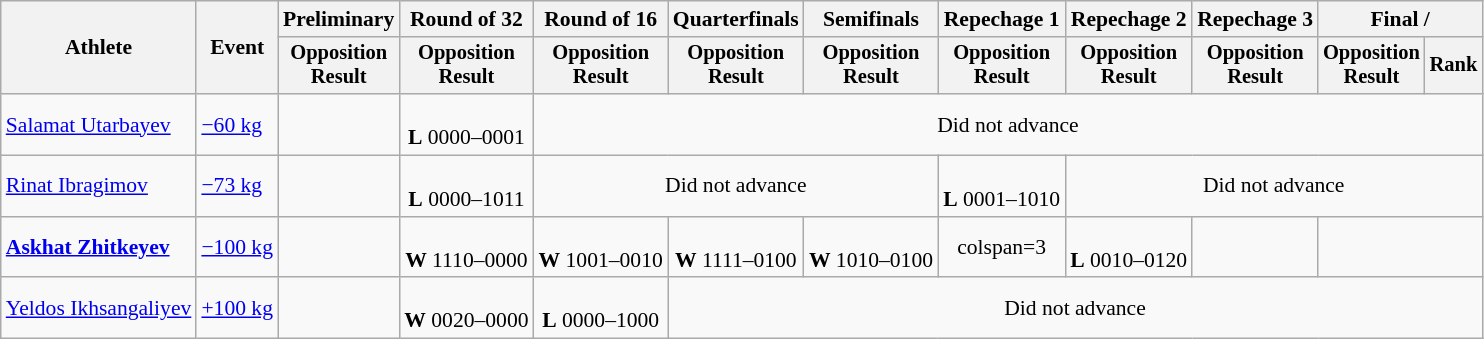<table class="wikitable" style="font-size:90%">
<tr>
<th rowspan="2">Athlete</th>
<th rowspan="2">Event</th>
<th>Preliminary</th>
<th>Round of 32</th>
<th>Round of 16</th>
<th>Quarterfinals</th>
<th>Semifinals</th>
<th>Repechage 1</th>
<th>Repechage 2</th>
<th>Repechage 3</th>
<th colspan=2>Final / </th>
</tr>
<tr style="font-size:95%">
<th>Opposition<br>Result</th>
<th>Opposition<br>Result</th>
<th>Opposition<br>Result</th>
<th>Opposition<br>Result</th>
<th>Opposition<br>Result</th>
<th>Opposition<br>Result</th>
<th>Opposition<br>Result</th>
<th>Opposition<br>Result</th>
<th>Opposition<br>Result</th>
<th>Rank</th>
</tr>
<tr align=center>
<td align=left><a href='#'>Salamat Utarbayev</a></td>
<td align=left><a href='#'>−60 kg</a></td>
<td></td>
<td><br><strong>L</strong> 0000–0001</td>
<td colspan=8>Did not advance</td>
</tr>
<tr align=center>
<td align=left><a href='#'>Rinat Ibragimov</a></td>
<td align=left><a href='#'>−73 kg</a></td>
<td></td>
<td><br><strong>L</strong> 0000–1011</td>
<td colspan=3>Did not advance</td>
<td><br> <strong>L</strong> 0001–1010</td>
<td colspan=4>Did not advance</td>
</tr>
<tr align=center>
<td align=left><strong><a href='#'>Askhat Zhitkeyev</a></strong></td>
<td align=left><a href='#'>−100 kg</a></td>
<td></td>
<td><br><strong>W</strong> 1110–0000</td>
<td><br><strong>W</strong> 1001–0010</td>
<td><br><strong>W</strong> 1111–0100</td>
<td><br><strong>W</strong> 1010–0100</td>
<td>colspan=3 </td>
<td><br><strong>L</strong> 0010–0120</td>
<td></td>
</tr>
<tr align=center>
<td align=left><a href='#'>Yeldos Ikhsangaliyev</a></td>
<td align=left><a href='#'>+100 kg</a></td>
<td></td>
<td><br><strong>W</strong> 0020–0000</td>
<td><br><strong>L</strong> 0000–1000</td>
<td colspan=7>Did not advance</td>
</tr>
</table>
